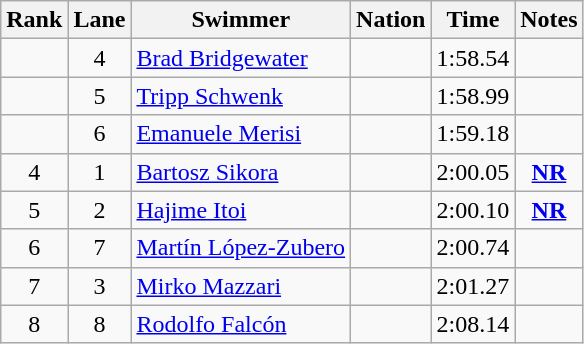<table class="wikitable sortable" style="text-align:center">
<tr>
<th>Rank</th>
<th>Lane</th>
<th>Swimmer</th>
<th>Nation</th>
<th>Time</th>
<th>Notes</th>
</tr>
<tr>
<td></td>
<td>4</td>
<td align=left><a href='#'>Brad Bridgewater</a></td>
<td align=left></td>
<td>1:58.54</td>
<td></td>
</tr>
<tr>
<td></td>
<td>5</td>
<td align=left><a href='#'>Tripp Schwenk</a></td>
<td align=left></td>
<td>1:58.99</td>
<td></td>
</tr>
<tr>
<td></td>
<td>6</td>
<td align=left><a href='#'>Emanuele Merisi</a></td>
<td align=left></td>
<td>1:59.18</td>
<td></td>
</tr>
<tr>
<td>4</td>
<td>1</td>
<td align=left><a href='#'>Bartosz Sikora</a></td>
<td align=left></td>
<td>2:00.05</td>
<td><strong><a href='#'>NR</a></strong></td>
</tr>
<tr>
<td>5</td>
<td>2</td>
<td align=left><a href='#'>Hajime Itoi</a></td>
<td align=left></td>
<td>2:00.10</td>
<td><strong><a href='#'>NR</a></strong></td>
</tr>
<tr>
<td>6</td>
<td>7</td>
<td align=left><a href='#'>Martín López-Zubero</a></td>
<td align=left></td>
<td>2:00.74</td>
<td></td>
</tr>
<tr>
<td>7</td>
<td>3</td>
<td align=left><a href='#'>Mirko Mazzari</a></td>
<td align=left></td>
<td>2:01.27</td>
<td></td>
</tr>
<tr>
<td>8</td>
<td>8</td>
<td align=left><a href='#'>Rodolfo Falcón</a></td>
<td align=left></td>
<td>2:08.14</td>
<td></td>
</tr>
</table>
